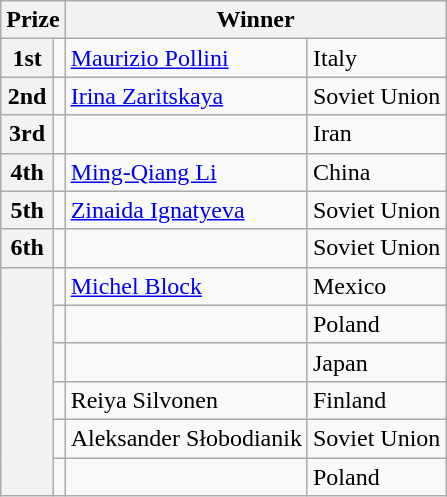<table class="wikitable">
<tr>
<th colspan="2">Prize</th>
<th colspan="2">Winner</th>
</tr>
<tr>
<th>1st</th>
<td></td>
<td><a href='#'>Maurizio Pollini</a></td>
<td>Italy</td>
</tr>
<tr>
<th>2nd</th>
<td></td>
<td><a href='#'>Irina Zaritskaya</a></td>
<td>Soviet Union</td>
</tr>
<tr>
<th>3rd</th>
<td></td>
<td></td>
<td>Iran</td>
</tr>
<tr>
<th>4th</th>
<td></td>
<td><a href='#'>Ming-Qiang Li</a></td>
<td>China</td>
</tr>
<tr>
<th>5th</th>
<td></td>
<td><a href='#'>Zinaida Ignatyeva</a></td>
<td>Soviet Union</td>
</tr>
<tr>
<th>6th</th>
<td></td>
<td></td>
<td>Soviet Union</td>
</tr>
<tr>
<th rowspan="6"></th>
<td style="text-align:right;"></td>
<td><a href='#'>Michel Block</a></td>
<td>Mexico</td>
</tr>
<tr>
<td style="text-align:right;"></td>
<td></td>
<td>Poland</td>
</tr>
<tr>
<td style="text-align:right;"></td>
<td></td>
<td>Japan</td>
</tr>
<tr>
<td style="text-align:right;"></td>
<td>Reiya Silvonen</td>
<td>Finland</td>
</tr>
<tr>
<td style="text-align:right;"></td>
<td>Aleksander Słobodianik</td>
<td>Soviet Union</td>
</tr>
<tr>
<td style="text-align:right;"></td>
<td></td>
<td>Poland</td>
</tr>
</table>
